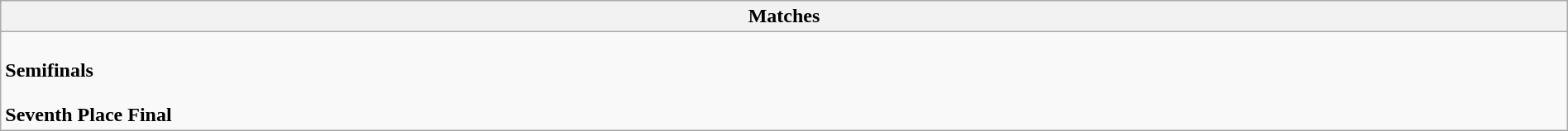<table class="wikitable collapsible collapsed" style="width:100%;">
<tr>
<th>Matches</th>
</tr>
<tr>
<td><br><strong>Semifinals</strong>
<br><br><strong>Seventh Place</strong>

<strong>Final</strong>
</td>
</tr>
</table>
